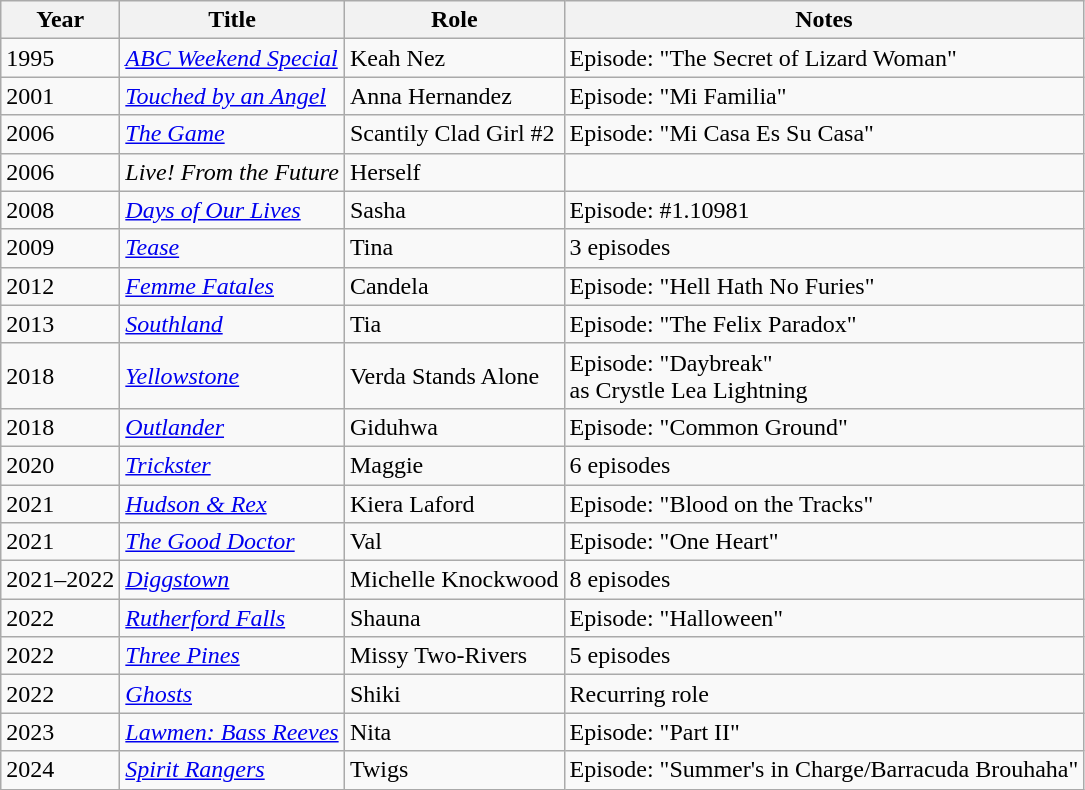<table class="wikitable sortable">
<tr>
<th>Year</th>
<th>Title</th>
<th>Role</th>
<th class="unsortable">Notes</th>
</tr>
<tr>
<td>1995</td>
<td><em><a href='#'>ABC Weekend Special</a></em></td>
<td>Keah Nez</td>
<td>Episode: "The Secret of Lizard Woman"</td>
</tr>
<tr>
<td>2001</td>
<td><em><a href='#'>Touched by an Angel</a></em></td>
<td>Anna Hernandez</td>
<td>Episode: "Mi Familia"</td>
</tr>
<tr>
<td>2006</td>
<td data-sort-value="Game, The"><em><a href='#'>The Game</a></em></td>
<td>Scantily Clad Girl #2</td>
<td>Episode: "Mi Casa Es Su Casa"</td>
</tr>
<tr>
<td>2006</td>
<td><em>Live! From the Future</em></td>
<td>Herself</td>
<td></td>
</tr>
<tr>
<td>2008</td>
<td><em><a href='#'>Days of Our Lives</a></em></td>
<td>Sasha</td>
<td>Episode: #1.10981</td>
</tr>
<tr>
<td>2009</td>
<td><em><a href='#'>Tease</a></em></td>
<td>Tina</td>
<td>3 episodes</td>
</tr>
<tr>
<td>2012</td>
<td><em><a href='#'>Femme Fatales</a></em></td>
<td>Candela</td>
<td>Episode: "Hell Hath No Furies"</td>
</tr>
<tr>
<td>2013</td>
<td><em><a href='#'>Southland</a></em></td>
<td>Tia</td>
<td>Episode: "The Felix Paradox"</td>
</tr>
<tr>
<td>2018</td>
<td><em><a href='#'>Yellowstone</a></em></td>
<td>Verda Stands Alone</td>
<td>Episode: "Daybreak"<br>as Crystle Lea Lightning</td>
</tr>
<tr>
<td>2018</td>
<td><em><a href='#'>Outlander</a></em></td>
<td>Giduhwa</td>
<td>Episode: "Common Ground"</td>
</tr>
<tr>
<td>2020</td>
<td><em><a href='#'>Trickster</a></em></td>
<td>Maggie</td>
<td>6 episodes</td>
</tr>
<tr>
<td>2021</td>
<td><em><a href='#'>Hudson & Rex</a></em></td>
<td>Kiera Laford</td>
<td>Episode: "Blood on the Tracks"</td>
</tr>
<tr>
<td>2021</td>
<td data-sort-value="Good Doctor, The"><em><a href='#'>The Good Doctor</a></em></td>
<td>Val</td>
<td>Episode: "One Heart"</td>
</tr>
<tr>
<td>2021–2022</td>
<td><em><a href='#'>Diggstown</a></em></td>
<td>Michelle Knockwood</td>
<td>8 episodes</td>
</tr>
<tr>
<td>2022</td>
<td><em><a href='#'>Rutherford Falls</a></em></td>
<td>Shauna</td>
<td>Episode: "Halloween"</td>
</tr>
<tr>
<td>2022</td>
<td><em><a href='#'>Three Pines</a></em></td>
<td>Missy Two-Rivers</td>
<td>5 episodes</td>
</tr>
<tr>
<td>2022</td>
<td><em><a href='#'>Ghosts</a></em></td>
<td>Shiki</td>
<td>Recurring role</td>
</tr>
<tr>
<td>2023</td>
<td><em><a href='#'>Lawmen: Bass Reeves</a></em></td>
<td>Nita</td>
<td>Episode: "Part II"</td>
</tr>
<tr>
<td>2024</td>
<td><em><a href='#'>Spirit Rangers</a></em></td>
<td>Twigs</td>
<td>Episode: "Summer's in Charge/Barracuda Brouhaha"</td>
</tr>
</table>
